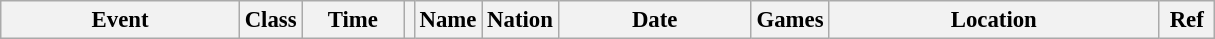<table class="wikitable" style="font-size: 95%;">
<tr>
<th style="width:10em">Event</th>
<th>Class</th>
<th style="width:4em">Time</th>
<th class="unsortable"></th>
<th>Name</th>
<th>Nation</th>
<th style="width:8em">Date</th>
<th>Games</th>
<th style="width:14em">Location</th>
<th style="width:2em">Ref<br>






</th>
</tr>
</table>
